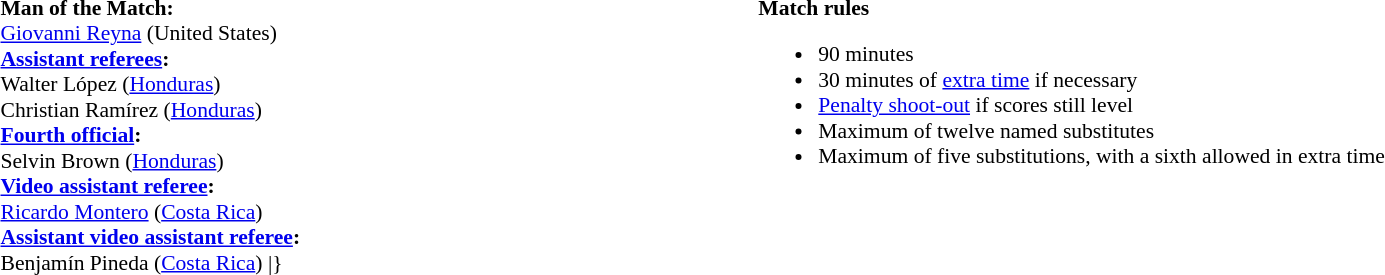<table style="width:100%; font-size:90%">
<tr>
<td><br><strong>Man of the Match:</strong>
<br><a href='#'>Giovanni Reyna</a> (United States)<br><strong><a href='#'>Assistant referees</a>:</strong>
<br>Walter López (<a href='#'>Honduras</a>)
<br>Christian Ramírez (<a href='#'>Honduras</a>)
<br><strong><a href='#'>Fourth official</a>:</strong>
<br>Selvin Brown (<a href='#'>Honduras</a>)
<br><strong><a href='#'>Video assistant referee</a>:</strong>
<br><a href='#'>Ricardo Montero</a> (<a href='#'>Costa Rica</a>)
<br><strong><a href='#'>Assistant video assistant referee</a>:</strong>
<br>Benjamín Pineda (<a href='#'>Costa Rica</a>)
<includeonly>|}</includeonly></td>
<td style="width:60%;vertical-align:top"><br><strong>Match rules</strong><ul><li>90 minutes</li><li>30 minutes of <a href='#'>extra time</a> if necessary</li><li><a href='#'>Penalty shoot-out</a> if scores still level</li><li>Maximum of twelve named substitutes</li><li>Maximum of five substitutions, with a sixth allowed in extra time</li></ul></td>
</tr>
</table>
